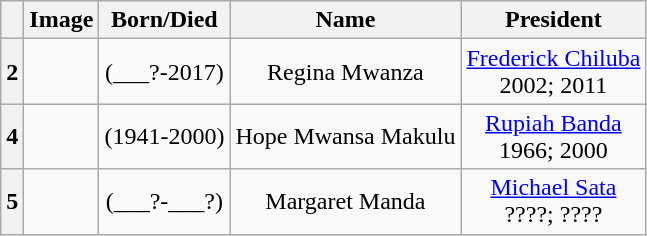<table class="wikitable" style="text-align:center">
<tr>
<th><br></th>
<th>Image</th>
<th>Born/Died</th>
<th>Name</th>
<th>President<br></th>
</tr>
<tr>
<th>2</th>
<td></td>
<td>(___?-2017)</td>
<td>Regina Mwanza</td>
<td><a href='#'>Frederick Chiluba</a><br> 2002;  2011</td>
</tr>
<tr>
<th>4</th>
<td></td>
<td>(1941-2000)</td>
<td>Hope Mwansa Makulu</td>
<td><a href='#'>Rupiah Banda</a><br> 1966;  2000</td>
</tr>
<tr>
<th>5</th>
<td></td>
<td>(___?-___?)</td>
<td>Margaret Manda</td>
<td><a href='#'>Michael Sata</a><br> ????;  ????</td>
</tr>
</table>
